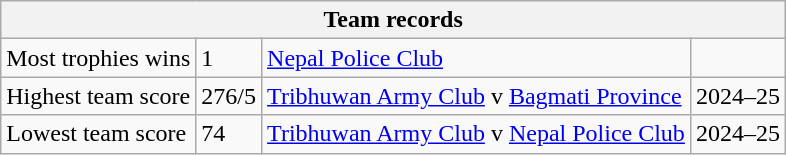<table class="wikitable">
<tr>
<th colspan="4">Team records</th>
</tr>
<tr>
<td>Most trophies wins</td>
<td>1</td>
<td><a href='#'>Nepal Police Club</a></td>
<td></td>
</tr>
<tr>
<td>Highest team score</td>
<td>276/5</td>
<td><a href='#'>Tribhuwan Army Club</a> v <a href='#'>Bagmati Province</a></td>
<td>2024–25</td>
</tr>
<tr>
<td>Lowest team score</td>
<td>74</td>
<td><a href='#'>Tribhuwan Army Club</a> v <a href='#'>Nepal Police Club</a></td>
<td>2024–25</td>
</tr>
</table>
